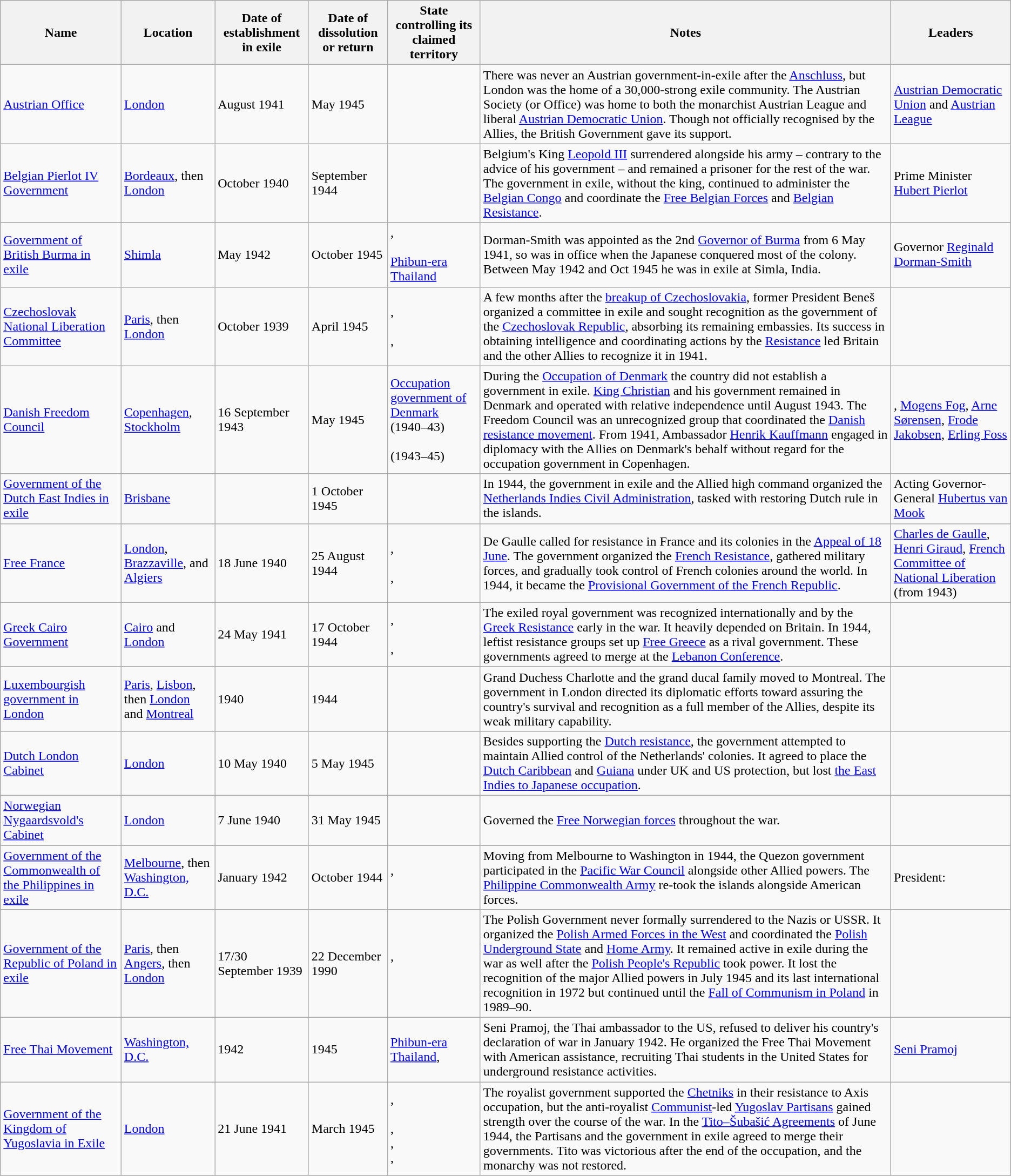<table class="wikitable" style="clear:right">
<tr>
<th>Name</th>
<th>Location</th>
<th>Date of establishment in exile</th>
<th>Date of dissolution or return</th>
<th>State controlling its claimed territory</th>
<th>Notes</th>
<th>Leaders</th>
</tr>
<tr>
<td> <a href='#'>Austrian Office</a></td>
<td><a href='#'>London</a></td>
<td>August 1941</td>
<td>May 1945</td>
<td></td>
<td>There was never an Austrian government-in-exile after the <a href='#'>Anschluss</a>, but London was the home of a 30,000-strong exile community. The Austrian Society (or Office) was home to both the monarchist Austrian League and liberal <a href='#'>Austrian Democratic Union</a>. Though not officially recognised by the Allies, the British Government gave its support.</td>
<td><a href='#'>Austrian Democratic Union</a> and <a href='#'>Austrian League</a></td>
</tr>
<tr>
<td> <a href='#'>Belgian Pierlot IV Government</a></td>
<td><a href='#'>Bordeaux</a>, then <a href='#'>London</a></td>
<td>October 1940</td>
<td>September 1944</td>
<td></td>
<td>Belgium's King <a href='#'>Leopold III</a> surrendered alongside his army – contrary to the advice of his government – and remained a prisoner for the rest of the war. The government in exile, without the king, continued to administer the <a href='#'>Belgian Congo</a> and coordinate the <a href='#'>Free Belgian Forces</a> and <a href='#'>Belgian Resistance</a>.</td>
<td>Prime Minister <br> <a href='#'>Hubert Pierlot</a></td>
</tr>
<tr>
<td> <a href='#'>Government of British Burma in exile</a></td>
<td><a href='#'>Shimla</a></td>
<td>May 1942</td>
<td>October 1945</td>
<td>,<br><br> <a href='#'>Phibun-era Thailand</a></td>
<td>Dorman-Smith was appointed as the 2nd <a href='#'>Governor of Burma</a> from 6 May 1941, so was in office when the Japanese conquered most of the colony. Between May 1942 and Oct 1945 he was in exile at Simla, India.</td>
<td>Governor <a href='#'>Reginald Dorman-Smith</a></td>
</tr>
<tr>
<td> <a href='#'>Czechoslovak National Liberation Committee</a></td>
<td><a href='#'>Paris</a>, then <a href='#'>London</a></td>
<td>October 1939</td>
<td>April 1945</td>
<td>,<br><br>,<br>
</td>
<td>A few months after the <a href='#'>breakup of Czechoslovakia</a>, former President Beneš organized a committee in exile and sought recognition as the government of the <a href='#'>Czechoslovak Republic</a>, absorbing its remaining embassies. Its success in obtaining intelligence and coordinating actions by the <a href='#'>Resistance</a> led Britain and the other Allies to recognize it in 1941.</td>
<td></td>
</tr>
<tr>
<td> <a href='#'>Danish Freedom Council</a></td>
<td><a href='#'>Copenhagen</a>, <a href='#'>Stockholm</a></td>
<td>16 September 1943</td>
<td>May 1945</td>
<td> <a href='#'>Occupation government of Denmark</a> (1940–43)<br><br> (1943–45)</td>
<td>During the <a href='#'>Occupation of Denmark</a> the country did not establish a government in exile. <a href='#'>King Christian</a> and his government remained in Denmark and operated with relative independence until August 1943. The Freedom Council was an unrecognized group that coordinated the <a href='#'>Danish resistance movement</a>. From 1941, Ambassador <a href='#'>Henrik Kauffmann</a> engaged in diplomacy with the Allies on Denmark's behalf without regard for the occupation government in Copenhagen.</td>
<td>, <a href='#'>Mogens Fog</a>, <a href='#'>Arne Sørensen</a>, <a href='#'>Frode Jakobsen</a>, <a href='#'>Erling Foss</a> </td>
</tr>
<tr>
<td> <a href='#'>Government of the Dutch East Indies in exile</a></td>
<td><a href='#'>Brisbane</a></td>
<td></td>
<td>1 October 1945</td>
<td></td>
<td>In 1944, the government in exile and the Allied high command organized the <a href='#'>Netherlands Indies Civil Administration</a>, tasked with restoring Dutch rule in the islands.</td>
<td>Acting Governor-General <a href='#'>Hubertus van Mook</a></td>
</tr>
<tr>
<td> <a href='#'>Free France</a></td>
<td><a href='#'>London</a>, <a href='#'>Brazzaville</a>, and <a href='#'>Algiers</a></td>
<td>18 June 1940</td>
<td>25 August 1944</td>
<td>,<br><br>,<br>
</td>
<td>De Gaulle called for resistance in France and its colonies in the <a href='#'>Appeal of 18 June</a>. The government organized the <a href='#'>French Resistance</a>, gathered military forces, and gradually took control of French colonies around the world. In 1944, it became the <a href='#'>Provisional Government of the French Republic</a>.</td>
<td><a href='#'>Charles de Gaulle</a>, <a href='#'>Henri Giraud</a>, <a href='#'>French Committee of National Liberation</a> (from 1943)</td>
</tr>
<tr>
<td> <a href='#'>Greek Cairo Government</a></td>
<td><a href='#'>Cairo</a> and <a href='#'>London</a></td>
<td>24 May 1941</td>
<td>17 October 1944</td>
<td>,<br><br>,<br> 
</td>
<td>The exiled royal government was recognized internationally and by the <a href='#'>Greek Resistance</a> early in the war. It heavily depended on Britain. In 1944, leftist resistance groups set up <a href='#'>Free Greece</a> as a rival government. These governments agreed to merge at the <a href='#'>Lebanon Conference</a>.</td>
<td></td>
</tr>
<tr>
<td> <a href='#'>Luxembourgish government in London</a></td>
<td><a href='#'>Paris</a>, <a href='#'>Lisbon</a>, then <a href='#'>London</a> and <a href='#'>Montreal</a></td>
<td>1940</td>
<td>1944</td>
<td></td>
<td>Grand Duchess Charlotte and the grand ducal family moved to Montreal. The government in London directed its diplomatic efforts toward assuring the country's survival and recognition as a full member of the Allies, despite its weak military capability.</td>
<td></td>
</tr>
<tr>
<td> <a href='#'>Dutch London Cabinet</a></td>
<td><a href='#'>London</a></td>
<td>10 May 1940</td>
<td>5 May 1945</td>
<td></td>
<td>Besides supporting the <a href='#'>Dutch resistance</a>, the government attempted to maintain Allied control of the Netherlands' colonies. It agreed to place the <a href='#'>Dutch Caribbean</a> and <a href='#'>Guiana</a> under UK and US protection, but lost <a href='#'>the East Indies to Japanese occupation</a>.</td>
<td></td>
</tr>
<tr>
<td> <a href='#'>Norwegian Nygaardsvold's Cabinet</a></td>
<td><a href='#'>London</a></td>
<td>7 June 1940</td>
<td>31 May 1945</td>
<td></td>
<td>Governed the <a href='#'>Free Norwegian forces</a> throughout the war.</td>
<td></td>
</tr>
<tr>
<td> <a href='#'>Government of the Commonwealth of the Philippines in exile</a></td>
<td><a href='#'>Melbourne</a>, then <a href='#'>Washington, D.C.</a></td>
<td>January 1942</td>
<td>October 1944</td>
<td>, <br><br></td>
<td>Moving from Melbourne to Washington in 1944, the Quezon government participated in the <a href='#'>Pacific War Council</a> alongside other Allied powers. The <a href='#'>Philippine Commonwealth Army</a> re-took the islands alongside American forces.</td>
<td>President: </td>
</tr>
<tr>
<td> <a href='#'>Government of the Republic of Poland in exile</a></td>
<td><a href='#'>Paris</a>, then <a href='#'>Angers</a>, then <a href='#'>London</a></td>
<td>17/30 September 1939</td>
<td>22 December 1990</td>
<td>, <br><br></td>
<td>The Polish Government never formally surrendered to the Nazis or USSR. It organized the <a href='#'>Polish Armed Forces in the West</a> and coordinated the <a href='#'>Polish Underground State</a> and <a href='#'>Home Army</a>. It remained active in exile during the war as well after the <a href='#'>Polish People's Republic</a> took power.  It lost the recognition of the major Allied powers in July 1945 and its last international recognition in 1972 but continued until the <a href='#'>Fall of Communism in Poland</a> in 1989–90.</td>
<td></td>
</tr>
<tr>
<td> <a href='#'>Free Thai Movement</a></td>
<td><a href='#'>Washington, D.C.</a></td>
<td>1942</td>
<td>1945</td>
<td> <a href='#'>Phibun-era Thailand</a>, </td>
<td>Seni Pramoj, the Thai ambassador to the US, refused to deliver his country's declaration of war in January 1942. He organized the Free Thai Movement with American assistance, recruiting Thai students in the United States for underground resistance activities.</td>
<td><a href='#'>Seni Pramoj</a></td>
</tr>
<tr>
<td> <a href='#'>Government of the Kingdom of Yugoslavia in Exile</a></td>
<td><a href='#'>London</a></td>
<td>21 June 1941</td>
<td>March 1945</td>
<td>,<br><br>, <br>
,<br>
, <br>
</td>
<td>The royalist government supported the <a href='#'>Chetniks</a> in their resistance to Axis occupation, but the anti-royalist <a href='#'>Communist</a>-led <a href='#'>Yugoslav Partisans</a> gained strength over the course of the war. In the <a href='#'>Tito–Šubašić Agreements</a> of June 1944, the Partisans and the government in exile agreed to merge their governments. Tito was victorious after the end of the occupation, and the monarchy was not restored.</td>
<td></td>
</tr>
</table>
